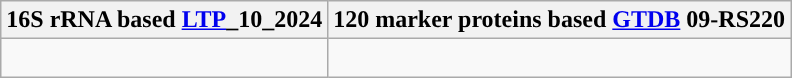<table class="wikitable">
<tr>
<th colspan=1>16S rRNA based <a href='#'>LTP</a>_10_2024</th>
<th colspan=1>120 marker proteins based <a href='#'>GTDB</a> 09-RS220</th>
</tr>
<tr>
<td style="vertical-align:top"><br></td>
<td><br></td>
</tr>
</table>
